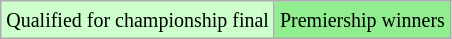<table class="wikitable">
<tr>
<td style="background:#ccffcc;"><small>Qualified for championship final</small></td>
<td style="background:#90EE90;"><small>Premiership winners</small></td>
</tr>
</table>
